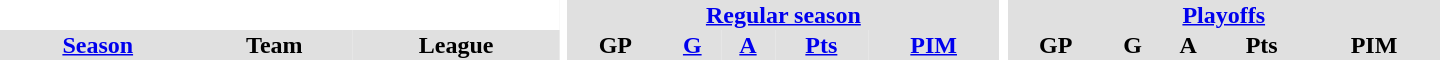<table border="0" cellpadding="1" cellspacing="0" style="text-align:center; width:60em">
<tr bgcolor="#e0e0e0">
<th colspan="3" bgcolor="#ffffff"></th>
<th rowspan="99" bgcolor="#ffffff"></th>
<th colspan="5"><a href='#'>Regular season</a></th>
<th rowspan="99" bgcolor="#ffffff"></th>
<th colspan="5"><a href='#'>Playoffs</a></th>
</tr>
<tr bgcolor="#e0e0e0">
<th><a href='#'>Season</a></th>
<th>Team</th>
<th>League</th>
<th>GP</th>
<th><a href='#'>G</a></th>
<th><a href='#'>A</a></th>
<th><a href='#'>Pts</a></th>
<th><a href='#'>PIM</a></th>
<th>GP</th>
<th>G</th>
<th>A</th>
<th>Pts</th>
<th>PIM</th>
</tr>
</table>
